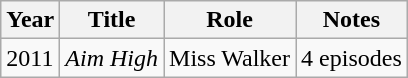<table class="wikitable sortable">
<tr>
<th>Year</th>
<th>Title</th>
<th>Role</th>
<th class="unsortable">Notes</th>
</tr>
<tr>
<td>2011</td>
<td><em>Aim High</em></td>
<td>Miss Walker</td>
<td>4 episodes</td>
</tr>
</table>
